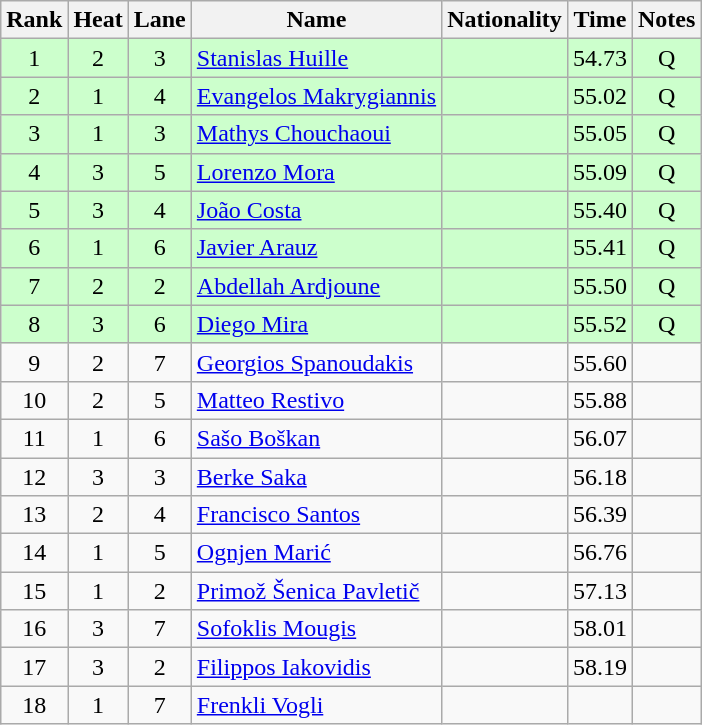<table class="wikitable sortable" style="text-align:center">
<tr>
<th>Rank</th>
<th>Heat</th>
<th>Lane</th>
<th>Name</th>
<th>Nationality</th>
<th>Time</th>
<th>Notes</th>
</tr>
<tr bgcolor=ccffcc>
<td>1</td>
<td>2</td>
<td>3</td>
<td align=left><a href='#'>Stanislas Huille</a></td>
<td align=left></td>
<td>54.73</td>
<td>Q</td>
</tr>
<tr bgcolor=ccffcc>
<td>2</td>
<td>1</td>
<td>4</td>
<td align=left><a href='#'>Evangelos Makrygiannis</a></td>
<td align=left></td>
<td>55.02</td>
<td>Q</td>
</tr>
<tr bgcolor=ccffcc>
<td>3</td>
<td>1</td>
<td>3</td>
<td align=left><a href='#'>Mathys Chouchaoui </a></td>
<td align=left></td>
<td>55.05</td>
<td>Q</td>
</tr>
<tr bgcolor=ccffcc>
<td>4</td>
<td>3</td>
<td>5</td>
<td align=left><a href='#'>Lorenzo Mora</a></td>
<td align=left></td>
<td>55.09</td>
<td>Q</td>
</tr>
<tr bgcolor=ccffcc>
<td>5</td>
<td>3</td>
<td>4</td>
<td align=left><a href='#'>João Costa</a></td>
<td align=left></td>
<td>55.40</td>
<td>Q</td>
</tr>
<tr bgcolor=ccffcc>
<td>6</td>
<td>1</td>
<td>6</td>
<td align=left><a href='#'>Javier Arauz</a></td>
<td align=left></td>
<td>55.41</td>
<td>Q</td>
</tr>
<tr bgcolor=ccffcc>
<td>7</td>
<td>2</td>
<td>2</td>
<td align=left><a href='#'>Abdellah Ardjoune</a></td>
<td align=left></td>
<td>55.50</td>
<td>Q</td>
</tr>
<tr bgcolor=ccffcc>
<td>8</td>
<td>3</td>
<td>6</td>
<td align=left><a href='#'>Diego Mira</a></td>
<td align=left></td>
<td>55.52</td>
<td>Q</td>
</tr>
<tr>
<td>9</td>
<td>2</td>
<td>7</td>
<td align=left><a href='#'>Georgios Spanoudakis</a></td>
<td align=left></td>
<td>55.60</td>
<td></td>
</tr>
<tr>
<td>10</td>
<td>2</td>
<td>5</td>
<td align=left><a href='#'>Matteo Restivo</a></td>
<td align=left></td>
<td>55.88</td>
<td></td>
</tr>
<tr>
<td>11</td>
<td>1</td>
<td>6</td>
<td align=left><a href='#'>Sašo Boškan</a></td>
<td align=left></td>
<td>56.07</td>
<td></td>
</tr>
<tr>
<td>12</td>
<td>3</td>
<td>3</td>
<td align=left><a href='#'>Berke Saka</a></td>
<td align=left></td>
<td>56.18</td>
<td></td>
</tr>
<tr>
<td>13</td>
<td>2</td>
<td>4</td>
<td align=left><a href='#'>Francisco Santos</a></td>
<td align=left></td>
<td>56.39</td>
<td></td>
</tr>
<tr>
<td>14</td>
<td>1</td>
<td>5</td>
<td align=left><a href='#'>Ognjen Marić</a></td>
<td align=left></td>
<td>56.76</td>
<td></td>
</tr>
<tr>
<td>15</td>
<td>1</td>
<td>2</td>
<td align=left><a href='#'>Primož Šenica Pavletič</a></td>
<td align=left></td>
<td>57.13</td>
<td></td>
</tr>
<tr>
<td>16</td>
<td>3</td>
<td>7</td>
<td align=left><a href='#'>Sofoklis Mougis</a></td>
<td align=left></td>
<td>58.01</td>
<td></td>
</tr>
<tr>
<td>17</td>
<td>3</td>
<td>2</td>
<td align=left><a href='#'>Filippos Iakovidis</a></td>
<td align=left></td>
<td>58.19</td>
<td></td>
</tr>
<tr>
<td>18</td>
<td>1</td>
<td>7</td>
<td align=left><a href='#'>Frenkli Vogli</a></td>
<td align=left></td>
<td></td>
<td></td>
</tr>
</table>
